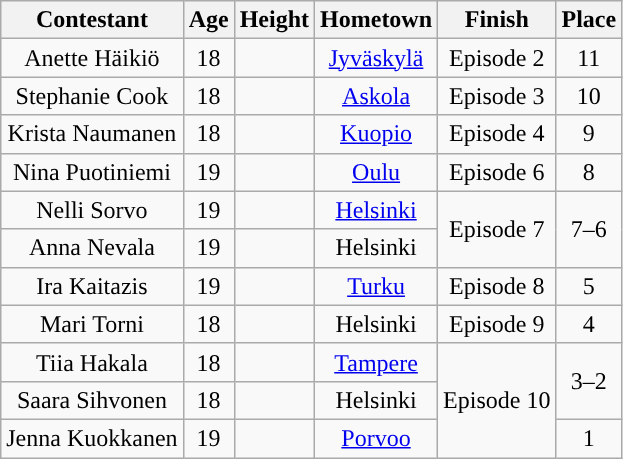<table class="wikitable sortable" style="text-align:center;">
<tr>
<th>Contestant</th>
<th>Age</th>
<th>Height</th>
<th>Hometown</th>
<th>Finish</th>
<th>Place</th>
</tr>
<tr>
<td>Anette Häikiö</td>
<td>18</td>
<td></td>
<td><a href='#'>Jyväskylä</a></td>
<td>Episode 2</td>
<td>11</td>
</tr>
<tr>
<td>Stephanie Cook</td>
<td>18</td>
<td></td>
<td><a href='#'>Askola</a></td>
<td>Episode 3</td>
<td>10</td>
</tr>
<tr>
<td>Krista Naumanen</td>
<td>18</td>
<td></td>
<td><a href='#'>Kuopio</a></td>
<td>Episode 4</td>
<td>9</td>
</tr>
<tr>
<td>Nina Puotiniemi</td>
<td>19</td>
<td></td>
<td><a href='#'>Oulu</a></td>
<td>Episode 6</td>
<td>8</td>
</tr>
<tr>
<td>Nelli Sorvo</td>
<td>19</td>
<td></td>
<td><a href='#'>Helsinki</a></td>
<td rowspan ="2">Episode 7</td>
<td rowspan="2">7–6</td>
</tr>
<tr>
<td>Anna Nevala</td>
<td>19</td>
<td></td>
<td>Helsinki</td>
</tr>
<tr>
<td>Ira Kaitazis</td>
<td>19</td>
<td></td>
<td><a href='#'>Turku</a></td>
<td>Episode 8</td>
<td>5</td>
</tr>
<tr>
<td>Mari Torni</td>
<td>18</td>
<td></td>
<td>Helsinki</td>
<td>Episode 9</td>
<td>4</td>
</tr>
<tr>
<td>Tiia Hakala</td>
<td>18</td>
<td></td>
<td><a href='#'>Tampere</a></td>
<td rowspan="3">Episode 10</td>
<td rowspan="2">3–2</td>
</tr>
<tr>
<td>Saara Sihvonen</td>
<td>18</td>
<td></td>
<td>Helsinki</td>
</tr>
<tr>
<td>Jenna Kuokkanen</td>
<td>19</td>
<td></td>
<td><a href='#'>Porvoo</a></td>
<td>1</td>
</tr>
</table>
